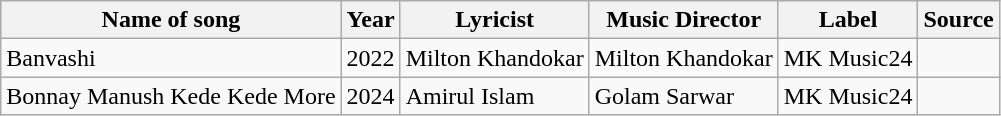<table class="wikitable sortable">
<tr>
<th>Name of song</th>
<th>Year</th>
<th>Lyricist</th>
<th>Music Director</th>
<th>Label</th>
<th>Source</th>
</tr>
<tr>
<td>Banvashi</td>
<td>2022</td>
<td>Milton Khandokar</td>
<td>Milton Khandokar</td>
<td>MK Music24</td>
<td></td>
</tr>
<tr>
<td>Bonnay Manush Kede Kede More</td>
<td>2024</td>
<td>Amirul Islam</td>
<td>Golam Sarwar</td>
<td>MK Music24</td>
<td></td>
</tr>
</table>
